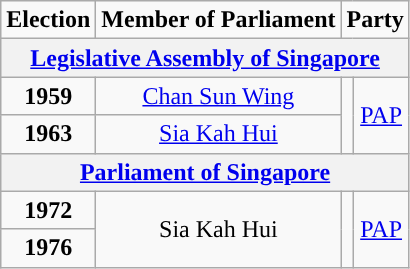<table class="wikitable" align="center" style="text-align:center">
<tr>
<td><strong>Election </strong></td>
<td><strong>Member of Parliament</strong></td>
<td colspan="2"><strong>Party</strong></td>
</tr>
<tr>
<th colspan="4"><a href='#'>Legislative Assembly of Singapore</a></th>
</tr>
<tr>
<td><strong>1959</strong></td>
<td><a href='#'>Chan Sun Wing</a></td>
<td rowspan="2"></td>
<td rowspan="2"><a href='#'>PAP</a></td>
</tr>
<tr>
<td><strong>1963</strong></td>
<td><a href='#'>Sia Kah Hui</a></td>
</tr>
<tr>
<th colspan="4"><a href='#'>Parliament of Singapore</a></th>
</tr>
<tr>
<td><strong>1972</strong></td>
<td rowspan="2">Sia Kah Hui</td>
<td rowspan="2"></td>
<td rowspan="2"><a href='#'>PAP</a></td>
</tr>
<tr>
<td><strong>1976</strong></td>
</tr>
</table>
